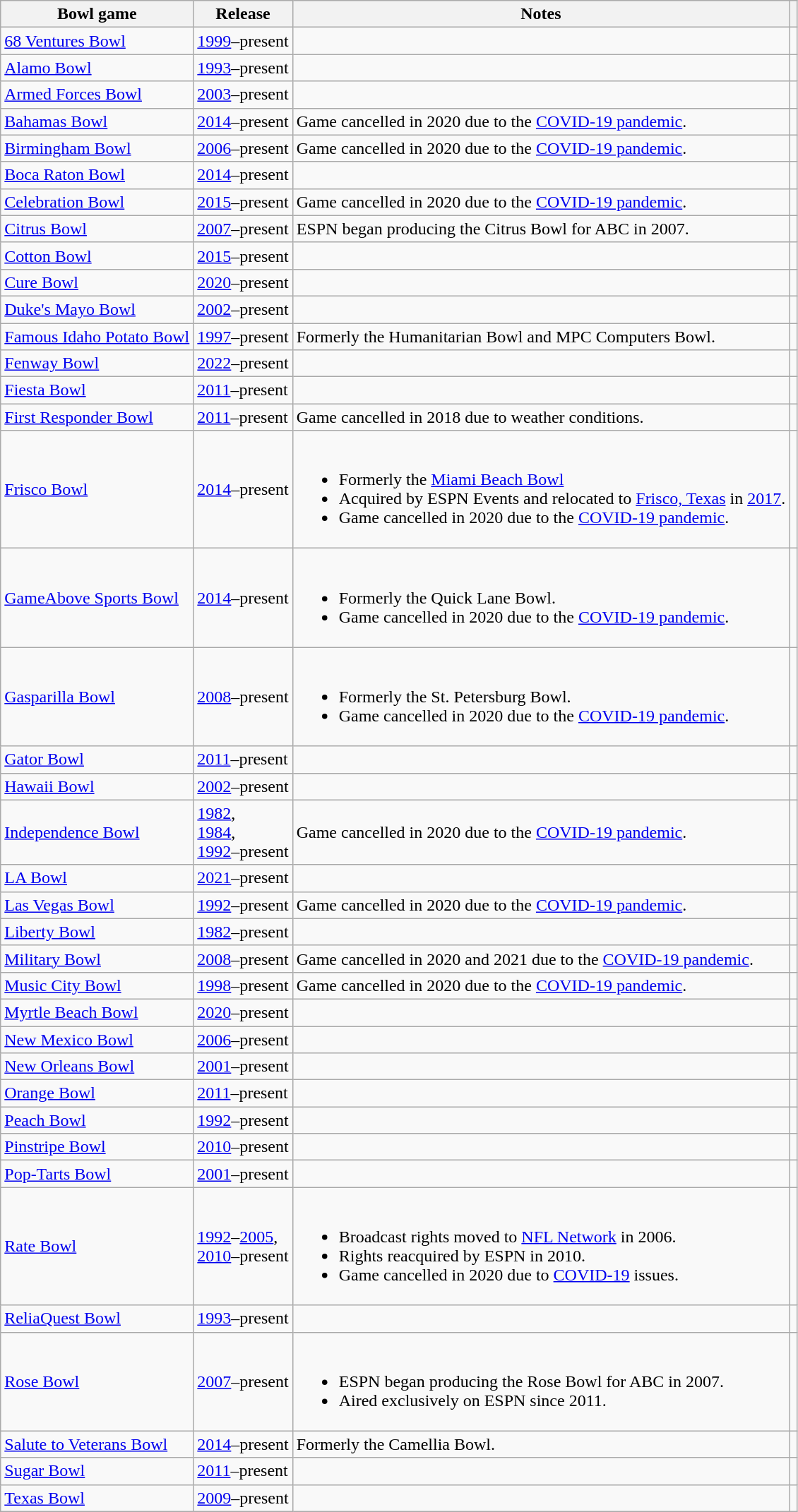<table class="wikitable">
<tr>
<th>Bowl game</th>
<th>Release</th>
<th>Notes</th>
<th></th>
</tr>
<tr>
<td><a href='#'>68 Ventures Bowl</a></td>
<td><a href='#'>1999</a>–present</td>
<td></td>
<td></td>
</tr>
<tr>
<td><a href='#'>Alamo Bowl</a></td>
<td><a href='#'>1993</a>–present</td>
<td></td>
<td></td>
</tr>
<tr>
<td><a href='#'>Armed Forces Bowl</a></td>
<td><a href='#'>2003</a>–present</td>
<td></td>
<td></td>
</tr>
<tr>
<td><a href='#'>Bahamas Bowl</a></td>
<td><a href='#'>2014</a>–present</td>
<td>Game cancelled in 2020 due to the <a href='#'>COVID-19 pandemic</a>.</td>
<td></td>
</tr>
<tr>
<td><a href='#'>Birmingham Bowl</a></td>
<td><a href='#'>2006</a>–present</td>
<td>Game cancelled in 2020 due to the <a href='#'>COVID-19 pandemic</a>.</td>
<td></td>
</tr>
<tr>
<td><a href='#'>Boca Raton Bowl</a></td>
<td><a href='#'>2014</a>–present</td>
<td></td>
<td></td>
</tr>
<tr>
<td><a href='#'>Celebration Bowl</a></td>
<td><a href='#'>2015</a>–present</td>
<td>Game cancelled in 2020 due to the <a href='#'>COVID-19 pandemic</a>.</td>
<td></td>
</tr>
<tr>
<td><a href='#'>Citrus Bowl</a></td>
<td><a href='#'>2007</a>–present</td>
<td>ESPN began producing the Citrus Bowl for ABC in 2007.</td>
<td></td>
</tr>
<tr>
<td><a href='#'>Cotton Bowl</a> </td>
<td><a href='#'>2015</a>–present</td>
<td></td>
<td></td>
</tr>
<tr>
<td><a href='#'>Cure Bowl</a></td>
<td><a href='#'>2020</a>–present</td>
<td></td>
<td></td>
</tr>
<tr>
<td><a href='#'>Duke's Mayo Bowl</a></td>
<td><a href='#'>2002</a>–present</td>
<td></td>
<td></td>
</tr>
<tr>
<td><a href='#'>Famous Idaho Potato Bowl</a></td>
<td><a href='#'>1997</a>–present</td>
<td>Formerly the Humanitarian Bowl and MPC Computers Bowl.</td>
<td></td>
</tr>
<tr>
<td><a href='#'>Fenway Bowl</a></td>
<td><a href='#'>2022</a>–present</td>
<td></td>
<td></td>
</tr>
<tr>
<td><a href='#'>Fiesta Bowl</a> </td>
<td><a href='#'>2011</a>–present</td>
<td></td>
<td></td>
</tr>
<tr>
<td><a href='#'>First Responder Bowl</a></td>
<td><a href='#'>2011</a>–present</td>
<td>Game cancelled in 2018 due to weather conditions.</td>
<td></td>
</tr>
<tr>
<td><a href='#'>Frisco Bowl</a></td>
<td><a href='#'>2014</a>–present</td>
<td><br><ul><li>Formerly the <a href='#'>Miami Beach Bowl</a></li><li>Acquired by ESPN Events and relocated to <a href='#'>Frisco, Texas</a> in <a href='#'>2017</a>.</li><li>Game cancelled in 2020 due to the <a href='#'>COVID-19 pandemic</a>.</li></ul></td>
<td><br></td>
</tr>
<tr>
<td><a href='#'>GameAbove Sports Bowl</a></td>
<td><a href='#'>2014</a>–present</td>
<td><br><ul><li>Formerly the Quick Lane Bowl.</li><li>Game cancelled in 2020 due to the <a href='#'>COVID-19 pandemic</a>.</li></ul></td>
<td></td>
</tr>
<tr>
<td><a href='#'>Gasparilla Bowl</a></td>
<td><a href='#'>2008</a>–present</td>
<td><br><ul><li>Formerly the St. Petersburg Bowl.</li><li>Game cancelled in 2020 due to the <a href='#'>COVID-19 pandemic</a>.</li></ul></td>
<td></td>
</tr>
<tr>
<td><a href='#'>Gator Bowl</a></td>
<td><a href='#'>2011</a>–present</td>
<td></td>
<td></td>
</tr>
<tr>
<td><a href='#'>Hawaii Bowl</a></td>
<td><a href='#'>2002</a>–present</td>
<td></td>
<td></td>
</tr>
<tr>
<td><a href='#'>Independence Bowl</a></td>
<td><a href='#'>1982</a>,<br><a href='#'>1984</a>,<br><a href='#'>1992</a>–present</td>
<td>Game cancelled in 2020 due to the <a href='#'>COVID-19 pandemic</a>.</td>
<td></td>
</tr>
<tr>
<td><a href='#'>LA Bowl</a></td>
<td><a href='#'>2021</a>–present</td>
<td></td>
<td></td>
</tr>
<tr>
<td><a href='#'>Las Vegas Bowl</a></td>
<td><a href='#'>1992</a>–present</td>
<td>Game cancelled in 2020 due to the <a href='#'>COVID-19 pandemic</a>.</td>
<td></td>
</tr>
<tr>
<td><a href='#'>Liberty Bowl</a></td>
<td><a href='#'>1982</a>–present</td>
<td></td>
<td></td>
</tr>
<tr>
<td><a href='#'>Military Bowl</a></td>
<td><a href='#'>2008</a>–present</td>
<td>Game cancelled in 2020 and 2021 due to the <a href='#'>COVID-19 pandemic</a>.</td>
<td></td>
</tr>
<tr>
<td><a href='#'>Music City Bowl</a></td>
<td><a href='#'>1998</a>–present</td>
<td>Game cancelled in 2020 due to the <a href='#'>COVID-19 pandemic</a>.</td>
<td></td>
</tr>
<tr>
<td><a href='#'>Myrtle Beach Bowl</a></td>
<td><a href='#'>2020</a>–present</td>
<td></td>
<td></td>
</tr>
<tr>
<td><a href='#'>New Mexico Bowl</a></td>
<td><a href='#'>2006</a>–present</td>
<td></td>
<td></td>
</tr>
<tr>
<td><a href='#'>New Orleans Bowl</a></td>
<td><a href='#'>2001</a>–present</td>
<td></td>
<td></td>
</tr>
<tr>
<td><a href='#'>Orange Bowl</a> </td>
<td><a href='#'>2011</a>–present</td>
<td></td>
<td></td>
</tr>
<tr>
<td><a href='#'>Peach Bowl</a> </td>
<td><a href='#'>1992</a>–present</td>
<td></td>
<td></td>
</tr>
<tr>
<td><a href='#'>Pinstripe Bowl</a></td>
<td><a href='#'>2010</a>–present</td>
<td></td>
<td></td>
</tr>
<tr>
<td><a href='#'>Pop-Tarts Bowl</a></td>
<td><a href='#'>2001</a>–present</td>
<td></td>
<td></td>
</tr>
<tr>
<td><a href='#'>Rate Bowl</a></td>
<td><a href='#'>1992</a>–<a href='#'>2005</a>,<br><a href='#'>2010</a>–present</td>
<td><br><ul><li>Broadcast rights moved to <a href='#'>NFL Network</a> in 2006.</li><li>Rights reacquired by ESPN in 2010.</li><li>Game cancelled in 2020 due to <a href='#'>COVID-19</a> issues.</li></ul></td>
<td></td>
</tr>
<tr>
<td><a href='#'>ReliaQuest Bowl</a></td>
<td><a href='#'>1993</a>–present</td>
<td></td>
<td></td>
</tr>
<tr>
<td><a href='#'>Rose Bowl</a> </td>
<td><a href='#'>2007</a>–present</td>
<td><br><ul><li>ESPN began producing the Rose Bowl for ABC in 2007.</li><li>Aired exclusively on ESPN since 2011.</li></ul></td>
<td></td>
</tr>
<tr>
<td><a href='#'>Salute to Veterans Bowl</a></td>
<td><a href='#'>2014</a>–present</td>
<td>Formerly the Camellia Bowl.</td>
<td></td>
</tr>
<tr>
<td><a href='#'>Sugar Bowl</a> </td>
<td><a href='#'>2011</a>–present</td>
<td></td>
<td></td>
</tr>
<tr>
<td><a href='#'>Texas Bowl</a></td>
<td><a href='#'>2009</a>–present</td>
<td></td>
<td></td>
</tr>
</table>
